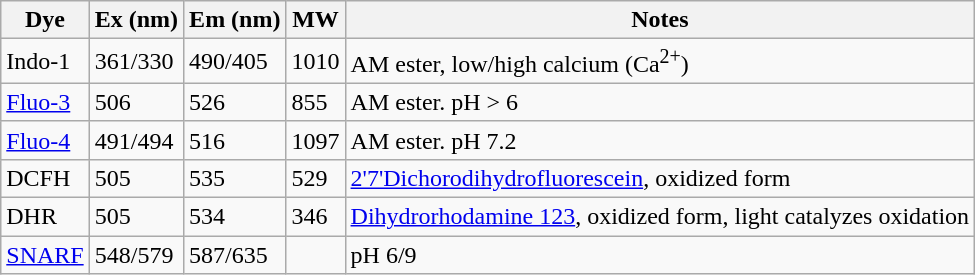<table class="wikitable sortable">
<tr>
<th>Dye</th>
<th>Ex (nm)</th>
<th>Em (nm)</th>
<th>MW</th>
<th>Notes</th>
</tr>
<tr>
<td>Indo-1</td>
<td>361/330</td>
<td>490/405</td>
<td>1010</td>
<td>AM ester, low/high calcium (Ca<sup>2+</sup>)</td>
</tr>
<tr>
<td><a href='#'>Fluo-3</a></td>
<td>506</td>
<td>526</td>
<td>855</td>
<td>AM ester. pH > 6</td>
</tr>
<tr>
<td><a href='#'>Fluo-4</a></td>
<td>491/494</td>
<td>516</td>
<td>1097</td>
<td>AM ester. pH 7.2</td>
</tr>
<tr>
<td>DCFH</td>
<td>505</td>
<td>535</td>
<td>529</td>
<td><a href='#'>2'7'Dichorodihydrofluorescein</a>, oxidized form</td>
</tr>
<tr>
<td>DHR</td>
<td>505</td>
<td>534</td>
<td>346</td>
<td><a href='#'>Dihydrorhodamine 123</a>, oxidized form, light catalyzes oxidation</td>
</tr>
<tr>
<td><a href='#'>SNARF</a></td>
<td>548/579</td>
<td>587/635</td>
<td></td>
<td>pH 6/9</td>
</tr>
</table>
